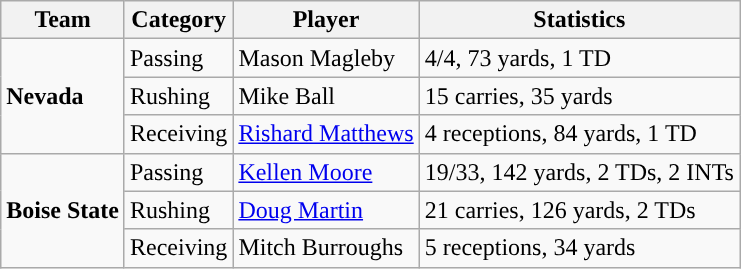<table class="wikitable" style="float: left;">
<tr>
<th>Team</th>
<th>Category</th>
<th>Player</th>
<th>Statistics</th>
</tr>
<tr>
<td rowspan=3><strong>Nevada</strong></td>
<td>Passing</td>
<td>Mason Magleby</td>
<td>4/4, 73 yards, 1 TD</td>
</tr>
<tr>
<td>Rushing</td>
<td>Mike Ball</td>
<td>15 carries, 35 yards</td>
</tr>
<tr>
<td>Receiving</td>
<td><a href='#'>Rishard Matthews</a></td>
<td>4 receptions, 84 yards, 1 TD</td>
</tr>
<tr>
<td rowspan=3><strong>Boise State</strong></td>
<td>Passing</td>
<td><a href='#'>Kellen Moore</a></td>
<td>19/33, 142 yards, 2 TDs, 2 INTs</td>
</tr>
<tr>
<td>Rushing</td>
<td><a href='#'>Doug Martin</a></td>
<td>21 carries, 126 yards, 2 TDs</td>
</tr>
<tr>
<td>Receiving</td>
<td>Mitch Burroughs</td>
<td>5 receptions, 34 yards</td>
</tr>
</table>
